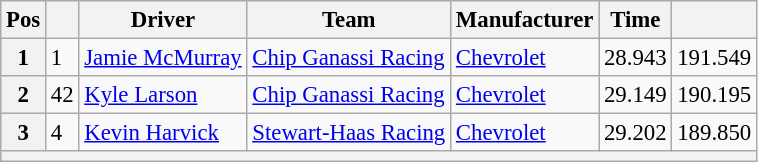<table class="wikitable" style="font-size:95%">
<tr>
<th>Pos</th>
<th></th>
<th>Driver</th>
<th>Team</th>
<th>Manufacturer</th>
<th>Time</th>
<th></th>
</tr>
<tr>
<th>1</th>
<td>1</td>
<td><a href='#'>Jamie McMurray</a></td>
<td><a href='#'>Chip Ganassi Racing</a></td>
<td><a href='#'>Chevrolet</a></td>
<td>28.943</td>
<td>191.549</td>
</tr>
<tr>
<th>2</th>
<td>42</td>
<td><a href='#'>Kyle Larson</a></td>
<td><a href='#'>Chip Ganassi Racing</a></td>
<td><a href='#'>Chevrolet</a></td>
<td>29.149</td>
<td>190.195</td>
</tr>
<tr>
<th>3</th>
<td>4</td>
<td><a href='#'>Kevin Harvick</a></td>
<td><a href='#'>Stewart-Haas Racing</a></td>
<td><a href='#'>Chevrolet</a></td>
<td>29.202</td>
<td>189.850</td>
</tr>
<tr>
<th colspan="7"></th>
</tr>
</table>
